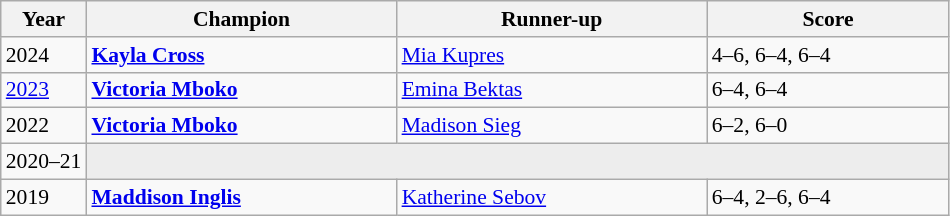<table class="wikitable" style="font-size:90%">
<tr>
<th>Year</th>
<th width="200">Champion</th>
<th width="200">Runner-up</th>
<th width="155">Score</th>
</tr>
<tr>
<td>2024</td>
<td> <strong><a href='#'>Kayla Cross</a></strong></td>
<td> <a href='#'>Mia Kupres</a></td>
<td>4–6, 6–4, 6–4</td>
</tr>
<tr>
<td><a href='#'>2023</a></td>
<td> <strong><a href='#'>Victoria Mboko</a></strong></td>
<td> <a href='#'>Emina Bektas</a></td>
<td>6–4, 6–4</td>
</tr>
<tr>
<td>2022</td>
<td> <strong><a href='#'>Victoria Mboko</a></strong></td>
<td> <a href='#'>Madison Sieg</a></td>
<td>6–2, 6–0</td>
</tr>
<tr>
<td>2020–21</td>
<td colspan=3 bgcolor="#ededed"></td>
</tr>
<tr>
<td>2019</td>
<td> <strong><a href='#'>Maddison Inglis</a></strong></td>
<td> <a href='#'>Katherine Sebov</a></td>
<td>6–4, 2–6, 6–4</td>
</tr>
</table>
